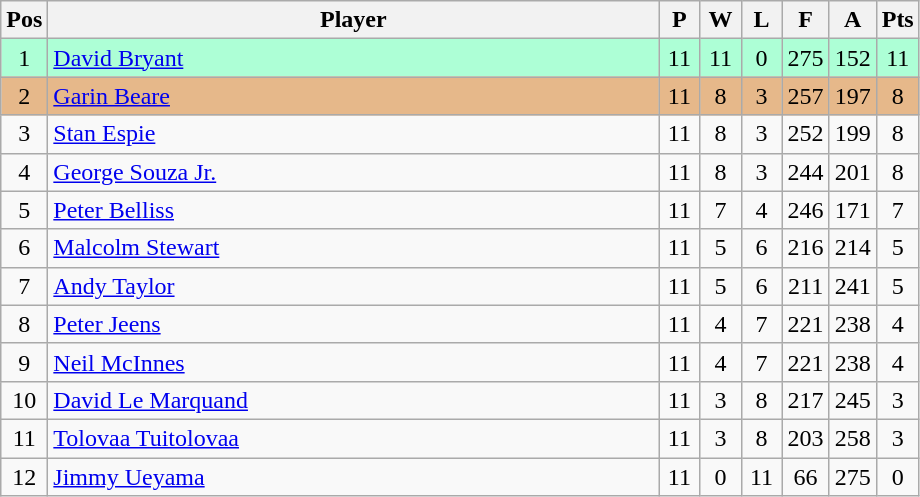<table class="wikitable" style="font-size: 100%">
<tr>
<th width=20>Pos</th>
<th width=400>Player</th>
<th width=20>P</th>
<th width=20>W</th>
<th width=20>L</th>
<th width=20>F</th>
<th width=20>A</th>
<th width=20>Pts</th>
</tr>
<tr align=center style="background: #ADFFD6;">
<td>1</td>
<td align="left"> <a href='#'>David Bryant</a></td>
<td>11</td>
<td>11</td>
<td>0</td>
<td>275</td>
<td>152</td>
<td>11</td>
</tr>
<tr align=center style="background: #E6B88A;">
<td>2</td>
<td align="left"> <a href='#'>Garin Beare</a></td>
<td>11</td>
<td>8</td>
<td>3</td>
<td>257</td>
<td>197</td>
<td>8</td>
</tr>
<tr align=center>
<td>3</td>
<td align="left"> <a href='#'>Stan Espie</a></td>
<td>11</td>
<td>8</td>
<td>3</td>
<td>252</td>
<td>199</td>
<td>8</td>
</tr>
<tr align=center>
<td>4</td>
<td align="left"> <a href='#'>George Souza Jr.</a></td>
<td>11</td>
<td>8</td>
<td>3</td>
<td>244</td>
<td>201</td>
<td>8</td>
</tr>
<tr align=center>
<td>5</td>
<td align="left"> <a href='#'>Peter Belliss</a></td>
<td>11</td>
<td>7</td>
<td>4</td>
<td>246</td>
<td>171</td>
<td>7</td>
</tr>
<tr align=center>
<td>6</td>
<td align="left"> <a href='#'>Malcolm Stewart</a></td>
<td>11</td>
<td>5</td>
<td>6</td>
<td>216</td>
<td>214</td>
<td>5</td>
</tr>
<tr align=center>
<td>7</td>
<td align="left"> <a href='#'>Andy Taylor</a></td>
<td>11</td>
<td>5</td>
<td>6</td>
<td>211</td>
<td>241</td>
<td>5</td>
</tr>
<tr align=center>
<td>8</td>
<td align="left"> <a href='#'>Peter Jeens</a></td>
<td>11</td>
<td>4</td>
<td>7</td>
<td>221</td>
<td>238</td>
<td>4</td>
</tr>
<tr align=center>
<td>9</td>
<td align="left"> <a href='#'>Neil McInnes</a></td>
<td>11</td>
<td>4</td>
<td>7</td>
<td>221</td>
<td>238</td>
<td>4</td>
</tr>
<tr align=center>
<td>10</td>
<td align="left"> <a href='#'>David Le Marquand</a></td>
<td>11</td>
<td>3</td>
<td>8</td>
<td>217</td>
<td>245</td>
<td>3</td>
</tr>
<tr align=center>
<td>11</td>
<td align="left"> <a href='#'>Tolovaa Tuitolovaa</a></td>
<td>11</td>
<td>3</td>
<td>8</td>
<td>203</td>
<td>258</td>
<td>3</td>
</tr>
<tr align=center>
<td>12</td>
<td align="left"> <a href='#'>Jimmy Ueyama</a></td>
<td>11</td>
<td>0</td>
<td>11</td>
<td>66</td>
<td>275</td>
<td>0</td>
</tr>
</table>
